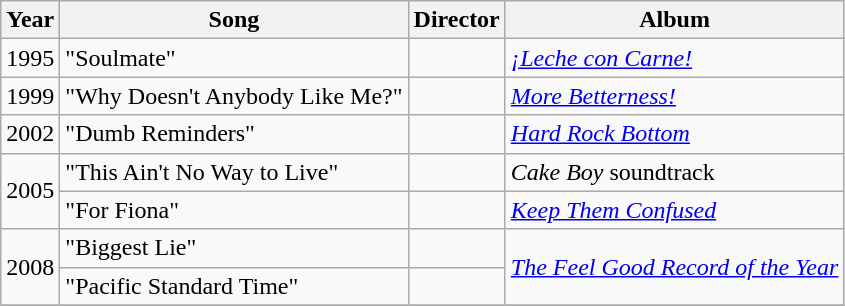<table class="wikitable">
<tr>
<th>Year</th>
<th>Song</th>
<th>Director</th>
<th>Album</th>
</tr>
<tr>
<td>1995</td>
<td>"Soulmate"</td>
<td></td>
<td><em><a href='#'>¡Leche con Carne!</a></em></td>
</tr>
<tr>
<td>1999</td>
<td>"Why Doesn't Anybody Like Me?"</td>
<td></td>
<td><em><a href='#'>More Betterness!</a></em></td>
</tr>
<tr>
<td>2002</td>
<td>"Dumb Reminders"</td>
<td></td>
<td><em><a href='#'>Hard Rock Bottom</a></em></td>
</tr>
<tr>
<td rowspan="2">2005</td>
<td>"This Ain't No Way to Live"</td>
<td></td>
<td><em>Cake Boy</em> soundtrack</td>
</tr>
<tr>
<td>"For Fiona"</td>
<td></td>
<td><em><a href='#'>Keep Them Confused</a></em></td>
</tr>
<tr>
<td rowspan="2">2008</td>
<td>"Biggest Lie"</td>
<td></td>
<td rowspan="2"><em><a href='#'>The Feel Good Record of the Year</a></em></td>
</tr>
<tr>
<td>"Pacific Standard Time"</td>
<td></td>
</tr>
<tr>
</tr>
</table>
